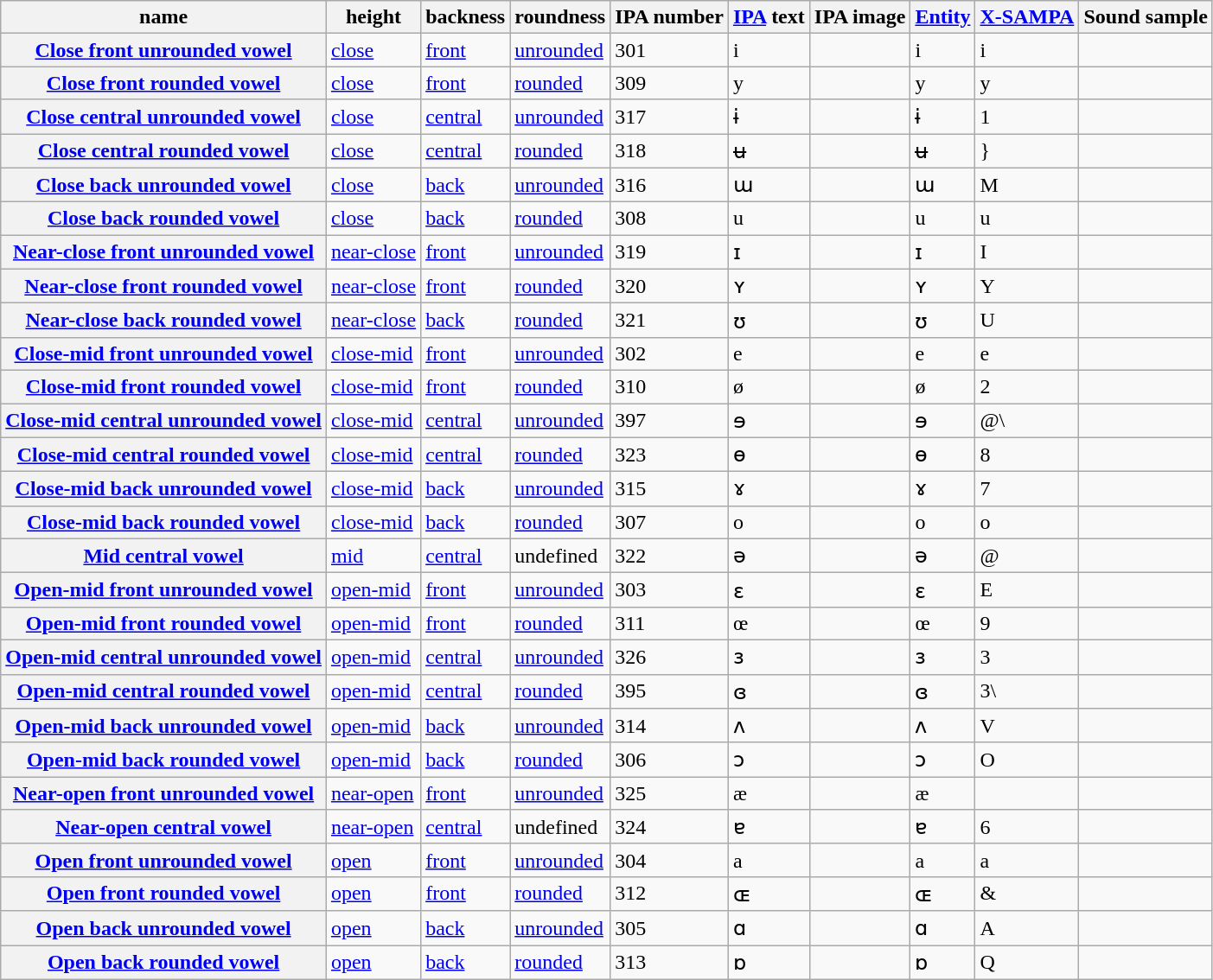<table class="wikitable sortable">
<tr ---->
<th>name</th>
<th>height</th>
<th>backness</th>
<th>roundness</th>
<th>IPA number</th>
<th><a href='#'>IPA</a> text</th>
<th>IPA image</th>
<th><a href='#'>Entity</a></th>
<th><a href='#'>X-SAMPA</a></th>
<th>Sound sample</th>
</tr>
<tr ---->
<th><a href='#'>Close front unrounded vowel</a></th>
<td><a href='#'>close</a></td>
<td><a href='#'>front</a></td>
<td><a href='#'>unrounded</a></td>
<td>301</td>
<td>i</td>
<td></td>
<td>&#105;</td>
<td>i</td>
<td></td>
</tr>
<tr ---->
<th><a href='#'>Close front rounded vowel</a></th>
<td><a href='#'>close</a></td>
<td><a href='#'>front</a></td>
<td><a href='#'>rounded</a></td>
<td>309</td>
<td>y</td>
<td></td>
<td>&#121;</td>
<td>y</td>
<td></td>
</tr>
<tr ---->
<th><a href='#'>Close central unrounded vowel</a></th>
<td><a href='#'>close</a></td>
<td><a href='#'>central</a></td>
<td><a href='#'>unrounded</a></td>
<td>317</td>
<td>ɨ</td>
<td></td>
<td>&#616;</td>
<td>1</td>
<td></td>
</tr>
<tr ---->
<th><a href='#'>Close central rounded vowel</a></th>
<td><a href='#'>close</a></td>
<td><a href='#'>central</a></td>
<td><a href='#'>rounded</a></td>
<td>318</td>
<td>ʉ</td>
<td></td>
<td>&#649;</td>
<td>}</td>
<td></td>
</tr>
<tr ---->
<th><a href='#'>Close back unrounded vowel</a></th>
<td><a href='#'>close</a></td>
<td><a href='#'>back</a></td>
<td><a href='#'>unrounded</a></td>
<td>316</td>
<td>ɯ</td>
<td></td>
<td>&#623;</td>
<td>M</td>
<td></td>
</tr>
<tr ---->
<th><a href='#'>Close back rounded vowel</a></th>
<td><a href='#'>close</a></td>
<td><a href='#'>back</a></td>
<td><a href='#'>rounded</a></td>
<td>308</td>
<td>u</td>
<td></td>
<td>&#117;</td>
<td>u</td>
<td></td>
</tr>
<tr ---->
<th><a href='#'>Near-close front unrounded vowel</a></th>
<td><a href='#'>near-close</a></td>
<td><a href='#'>front</a></td>
<td><a href='#'>unrounded</a></td>
<td>319</td>
<td>ɪ</td>
<td></td>
<td>&#618;</td>
<td>I</td>
<td></td>
</tr>
<tr ---->
<th><a href='#'>Near-close front rounded vowel</a></th>
<td><a href='#'>near-close</a></td>
<td><a href='#'>front</a></td>
<td><a href='#'>rounded</a></td>
<td>320</td>
<td>ʏ</td>
<td></td>
<td>&#655;</td>
<td>Y</td>
<td></td>
</tr>
<tr ---->
<th><a href='#'>Near-close back rounded vowel</a></th>
<td><a href='#'>near-close</a></td>
<td><a href='#'>back</a></td>
<td><a href='#'>rounded</a></td>
<td>321</td>
<td>ʊ</td>
<td></td>
<td>&#650;</td>
<td>U</td>
<td></td>
</tr>
<tr ---->
<th><a href='#'>Close-mid front unrounded vowel</a></th>
<td><a href='#'>close-mid</a></td>
<td><a href='#'>front</a></td>
<td><a href='#'>unrounded</a></td>
<td>302</td>
<td>e</td>
<td></td>
<td>&#101;</td>
<td>e</td>
<td></td>
</tr>
<tr ---->
<th><a href='#'>Close-mid front rounded vowel</a></th>
<td><a href='#'>close-mid</a></td>
<td><a href='#'>front</a></td>
<td><a href='#'>rounded</a></td>
<td>310</td>
<td>ø</td>
<td></td>
<td>&#248;</td>
<td>2</td>
<td></td>
</tr>
<tr ---->
<th><a href='#'>Close-mid central unrounded vowel</a></th>
<td><a href='#'>close-mid</a></td>
<td><a href='#'>central</a></td>
<td><a href='#'>unrounded</a></td>
<td>397</td>
<td>ɘ</td>
<td></td>
<td>&#600;</td>
<td>@\</td>
<td></td>
</tr>
<tr ---->
<th><a href='#'>Close-mid central rounded vowel</a></th>
<td><a href='#'>close-mid</a></td>
<td><a href='#'>central</a></td>
<td><a href='#'>rounded</a></td>
<td>323</td>
<td>ɵ</td>
<td></td>
<td>&#629;</td>
<td>8</td>
<td></td>
</tr>
<tr ---->
<th><a href='#'>Close-mid back unrounded vowel</a></th>
<td><a href='#'>close-mid</a></td>
<td><a href='#'>back</a></td>
<td><a href='#'>unrounded</a></td>
<td>315</td>
<td>ɤ</td>
<td></td>
<td>&#612;</td>
<td>7</td>
<td></td>
</tr>
<tr ---->
<th><a href='#'>Close-mid back rounded vowel</a></th>
<td><a href='#'>close-mid</a></td>
<td><a href='#'>back</a></td>
<td><a href='#'>rounded</a></td>
<td>307</td>
<td>o</td>
<td></td>
<td>&#111;</td>
<td>o</td>
<td></td>
</tr>
<tr ---->
<th><a href='#'>Mid central vowel</a></th>
<td><a href='#'>mid</a></td>
<td><a href='#'>central</a></td>
<td>undefined</td>
<td>322</td>
<td>ə</td>
<td></td>
<td>&#601;</td>
<td>@</td>
<td></td>
</tr>
<tr ---->
<th><a href='#'>Open-mid front unrounded vowel</a></th>
<td><a href='#'>open-mid</a></td>
<td><a href='#'>front</a></td>
<td><a href='#'>unrounded</a></td>
<td>303</td>
<td>ɛ</td>
<td></td>
<td>&#603;</td>
<td>E</td>
<td></td>
</tr>
<tr ---->
<th><a href='#'>Open-mid front rounded vowel</a></th>
<td><a href='#'>open-mid</a></td>
<td><a href='#'>front</a></td>
<td><a href='#'>rounded</a></td>
<td>311</td>
<td>œ</td>
<td></td>
<td>&#339;</td>
<td>9</td>
<td></td>
</tr>
<tr ---->
<th><a href='#'>Open-mid central unrounded vowel</a></th>
<td><a href='#'>open-mid</a></td>
<td><a href='#'>central</a></td>
<td><a href='#'>unrounded</a></td>
<td>326</td>
<td>ɜ</td>
<td></td>
<td>&#604;</td>
<td>3</td>
<td></td>
</tr>
<tr ---->
<th><a href='#'>Open-mid central rounded vowel</a></th>
<td><a href='#'>open-mid</a></td>
<td><a href='#'>central</a></td>
<td><a href='#'>rounded</a></td>
<td>395</td>
<td>ɞ</td>
<td></td>
<td>&#606;</td>
<td>3\</td>
<td></td>
</tr>
<tr ---->
<th><a href='#'>Open-mid back unrounded vowel</a></th>
<td><a href='#'>open-mid</a></td>
<td><a href='#'>back</a></td>
<td><a href='#'>unrounded</a></td>
<td>314</td>
<td>ʌ</td>
<td></td>
<td>&#652;</td>
<td>V</td>
<td></td>
</tr>
<tr ---->
<th><a href='#'>Open-mid back rounded vowel</a></th>
<td><a href='#'>open-mid</a></td>
<td><a href='#'>back</a></td>
<td><a href='#'>rounded</a></td>
<td>306</td>
<td>ɔ</td>
<td></td>
<td>&#596;</td>
<td>O</td>
<td></td>
</tr>
<tr ---->
<th><a href='#'>Near-open front unrounded vowel</a></th>
<td><a href='#'>near-open</a></td>
<td><a href='#'>front</a></td>
<td><a href='#'>unrounded</a></td>
<td>325</td>
<td>æ</td>
<td></td>
<td>&#230;</td>
<td></td>
<td></td>
</tr>
<tr ---->
<th><a href='#'>Near-open central vowel</a></th>
<td><a href='#'>near-open</a></td>
<td><a href='#'>central</a></td>
<td>undefined</td>
<td>324</td>
<td>ɐ</td>
<td></td>
<td>&#592;</td>
<td>6</td>
<td></td>
</tr>
<tr ---->
<th><a href='#'>Open front unrounded vowel</a></th>
<td><a href='#'>open</a></td>
<td><a href='#'>front</a></td>
<td><a href='#'>unrounded</a></td>
<td>304</td>
<td>a</td>
<td></td>
<td>&#97;</td>
<td>a</td>
<td></td>
</tr>
<tr ---->
<th><a href='#'>Open front rounded vowel</a></th>
<td><a href='#'>open</a></td>
<td><a href='#'>front</a></td>
<td><a href='#'>rounded</a></td>
<td>312</td>
<td>ɶ</td>
<td></td>
<td>&#630;</td>
<td>&</td>
<td></td>
</tr>
<tr ---->
<th><a href='#'>Open back unrounded vowel</a></th>
<td><a href='#'>open</a></td>
<td><a href='#'>back</a></td>
<td><a href='#'>unrounded</a></td>
<td>305</td>
<td>ɑ</td>
<td></td>
<td>&#593;</td>
<td>A</td>
<td></td>
</tr>
<tr ---->
<th><a href='#'>Open back rounded vowel</a></th>
<td><a href='#'>open</a></td>
<td><a href='#'>back</a></td>
<td><a href='#'>rounded</a></td>
<td>313</td>
<td>ɒ</td>
<td></td>
<td>&#594;</td>
<td>Q</td>
<td></td>
</tr>
</table>
